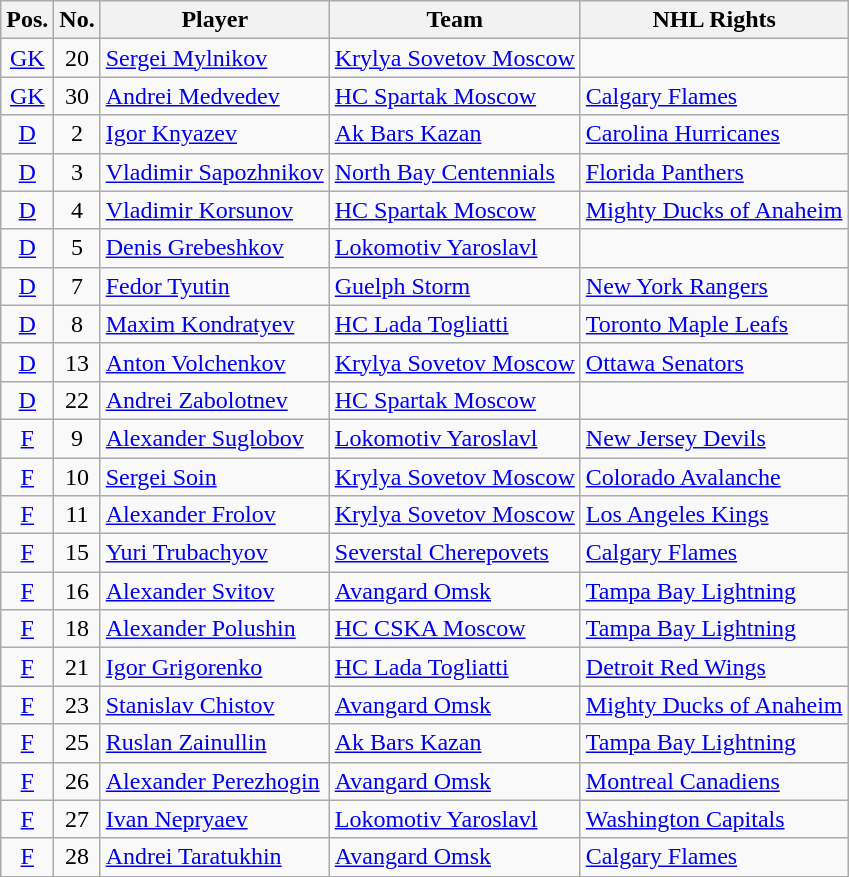<table class="wikitable sortable">
<tr>
<th>Pos.</th>
<th>No.</th>
<th>Player</th>
<th>Team</th>
<th>NHL Rights</th>
</tr>
<tr>
<td style="text-align:center;"><a href='#'>GK</a></td>
<td style="text-align:center;">20</td>
<td><a href='#'>Sergei Mylnikov</a></td>
<td> <a href='#'>Krylya Sovetov Moscow</a></td>
<td></td>
</tr>
<tr>
<td style="text-align:center;"><a href='#'>GK</a></td>
<td style="text-align:center;">30</td>
<td><a href='#'>Andrei Medvedev</a></td>
<td> <a href='#'>HC Spartak Moscow</a></td>
<td><a href='#'>Calgary Flames</a></td>
</tr>
<tr>
<td style="text-align:center;"><a href='#'>D</a></td>
<td style="text-align:center;">2</td>
<td><a href='#'>Igor Knyazev</a></td>
<td> <a href='#'>Ak Bars Kazan</a></td>
<td><a href='#'>Carolina Hurricanes</a></td>
</tr>
<tr>
<td style="text-align:center;"><a href='#'>D</a></td>
<td style="text-align:center;">3</td>
<td><a href='#'>Vladimir Sapozhnikov</a></td>
<td> <a href='#'>North Bay Centennials</a></td>
<td><a href='#'>Florida Panthers</a></td>
</tr>
<tr>
<td style="text-align:center;"><a href='#'>D</a></td>
<td style="text-align:center;">4</td>
<td><a href='#'>Vladimir Korsunov</a></td>
<td> <a href='#'>HC Spartak Moscow</a></td>
<td><a href='#'>Mighty Ducks of Anaheim</a></td>
</tr>
<tr>
<td style="text-align:center;"><a href='#'>D</a></td>
<td style="text-align:center;">5</td>
<td><a href='#'>Denis Grebeshkov</a></td>
<td> <a href='#'>Lokomotiv Yaroslavl</a></td>
<td></td>
</tr>
<tr>
<td style="text-align:center;"><a href='#'>D</a></td>
<td style="text-align:center;">7</td>
<td><a href='#'>Fedor Tyutin</a></td>
<td> <a href='#'>Guelph Storm</a></td>
<td><a href='#'>New York Rangers</a></td>
</tr>
<tr>
<td style="text-align:center;"><a href='#'>D</a></td>
<td style="text-align:center;">8</td>
<td><a href='#'>Maxim Kondratyev</a></td>
<td> <a href='#'>HC Lada Togliatti</a></td>
<td><a href='#'>Toronto Maple Leafs</a></td>
</tr>
<tr>
<td style="text-align:center;"><a href='#'>D</a></td>
<td style="text-align:center;">13</td>
<td><a href='#'>Anton Volchenkov</a></td>
<td> <a href='#'>Krylya Sovetov Moscow</a></td>
<td><a href='#'>Ottawa Senators</a></td>
</tr>
<tr>
<td style="text-align:center;"><a href='#'>D</a></td>
<td style="text-align:center;">22</td>
<td><a href='#'>Andrei Zabolotnev</a></td>
<td> <a href='#'>HC Spartak Moscow</a></td>
<td></td>
</tr>
<tr>
<td style="text-align:center;"><a href='#'>F</a></td>
<td style="text-align:center;">9</td>
<td><a href='#'>Alexander Suglobov</a></td>
<td> <a href='#'>Lokomotiv Yaroslavl</a></td>
<td><a href='#'>New Jersey Devils</a></td>
</tr>
<tr>
<td style="text-align:center;"><a href='#'>F</a></td>
<td style="text-align:center;">10</td>
<td><a href='#'>Sergei Soin</a></td>
<td> <a href='#'>Krylya Sovetov Moscow</a></td>
<td><a href='#'>Colorado Avalanche</a></td>
</tr>
<tr>
<td style="text-align:center;"><a href='#'>F</a></td>
<td style="text-align:center;">11</td>
<td><a href='#'>Alexander Frolov</a></td>
<td> <a href='#'>Krylya Sovetov Moscow</a></td>
<td><a href='#'>Los Angeles Kings</a></td>
</tr>
<tr>
<td style="text-align:center;"><a href='#'>F</a></td>
<td style="text-align:center;">15</td>
<td><a href='#'>Yuri Trubachyov</a></td>
<td> <a href='#'>Severstal Cherepovets</a></td>
<td><a href='#'>Calgary Flames</a></td>
</tr>
<tr>
<td style="text-align:center;"><a href='#'>F</a></td>
<td style="text-align:center;">16</td>
<td><a href='#'>Alexander Svitov</a></td>
<td> <a href='#'>Avangard Omsk</a></td>
<td><a href='#'>Tampa Bay Lightning</a></td>
</tr>
<tr>
<td style="text-align:center;"><a href='#'>F</a></td>
<td style="text-align:center;">18</td>
<td><a href='#'>Alexander Polushin</a></td>
<td> <a href='#'>HC CSKA Moscow</a></td>
<td><a href='#'>Tampa Bay Lightning</a></td>
</tr>
<tr>
<td style="text-align:center;"><a href='#'>F</a></td>
<td style="text-align:center;">21</td>
<td><a href='#'>Igor Grigorenko</a></td>
<td> <a href='#'>HC Lada Togliatti</a></td>
<td><a href='#'>Detroit Red Wings</a></td>
</tr>
<tr>
<td style="text-align:center;"><a href='#'>F</a></td>
<td style="text-align:center;">23</td>
<td><a href='#'>Stanislav Chistov</a></td>
<td> <a href='#'>Avangard Omsk</a></td>
<td><a href='#'>Mighty Ducks of Anaheim</a></td>
</tr>
<tr>
<td style="text-align:center;"><a href='#'>F</a></td>
<td style="text-align:center;">25</td>
<td><a href='#'>Ruslan Zainullin</a></td>
<td> <a href='#'>Ak Bars Kazan</a></td>
<td><a href='#'>Tampa Bay Lightning</a></td>
</tr>
<tr>
<td style="text-align:center;"><a href='#'>F</a></td>
<td style="text-align:center;">26</td>
<td><a href='#'>Alexander Perezhogin</a></td>
<td> <a href='#'>Avangard Omsk</a></td>
<td><a href='#'>Montreal Canadiens</a></td>
</tr>
<tr>
<td style="text-align:center;"><a href='#'>F</a></td>
<td style="text-align:center;">27</td>
<td><a href='#'>Ivan Nepryaev</a></td>
<td> <a href='#'>Lokomotiv Yaroslavl</a></td>
<td><a href='#'>Washington Capitals</a></td>
</tr>
<tr>
<td style="text-align:center;"><a href='#'>F</a></td>
<td style="text-align:center;">28</td>
<td><a href='#'>Andrei Taratukhin</a></td>
<td> <a href='#'>Avangard Omsk</a></td>
<td><a href='#'>Calgary Flames</a></td>
</tr>
<tr>
</tr>
</table>
